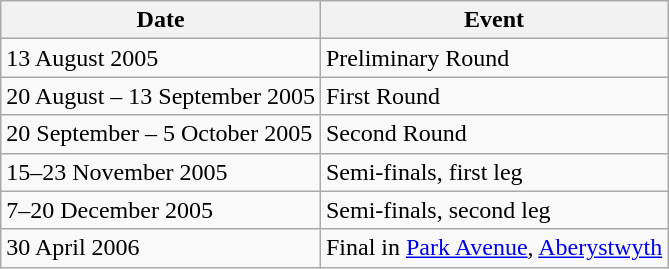<table class="wikitable">
<tr>
<th>Date</th>
<th>Event</th>
</tr>
<tr>
<td>13 August 2005</td>
<td>Preliminary Round</td>
</tr>
<tr>
<td>20 August – 13 September 2005</td>
<td>First Round</td>
</tr>
<tr>
<td>20 September – 5 October 2005</td>
<td>Second Round</td>
</tr>
<tr>
<td>15–23 November 2005</td>
<td>Semi-finals, first leg</td>
</tr>
<tr>
<td>7–20 December 2005</td>
<td>Semi-finals, second leg</td>
</tr>
<tr>
<td>30 April 2006</td>
<td>Final in <a href='#'>Park Avenue</a>, <a href='#'>Aberystwyth</a></td>
</tr>
</table>
